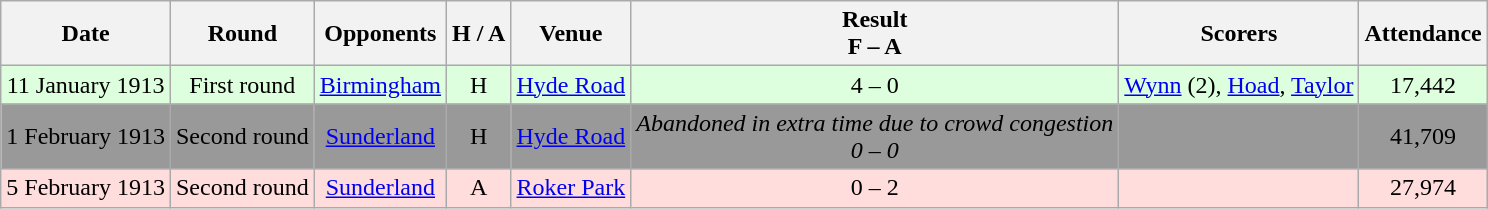<table class="wikitable" style="text-align:center">
<tr>
<th>Date</th>
<th>Round</th>
<th>Opponents</th>
<th>H / A</th>
<th>Venue</th>
<th>Result<br>F – A</th>
<th>Scorers</th>
<th>Attendance</th>
</tr>
<tr bgcolor="#ddffdd">
<td>11 January 1913</td>
<td>First round</td>
<td><a href='#'>Birmingham</a></td>
<td>H</td>
<td><a href='#'>Hyde Road</a></td>
<td>4 – 0</td>
<td><a href='#'>Wynn</a> (2), <a href='#'>Hoad</a>, <a href='#'>Taylor</a></td>
<td>17,442</td>
</tr>
<tr bgcolor="#999999">
<td>1 February 1913</td>
<td>Second round</td>
<td><a href='#'>Sunderland</a></td>
<td>H</td>
<td><a href='#'>Hyde Road</a></td>
<td><em>Abandoned in extra time due to crowd congestion</em><br><em>0 – 0</em></td>
<td></td>
<td>41,709</td>
</tr>
<tr bgcolor="#ffdddd">
<td>5 February 1913</td>
<td>Second round</td>
<td><a href='#'>Sunderland</a></td>
<td>A</td>
<td><a href='#'>Roker Park</a></td>
<td>0 – 2</td>
<td></td>
<td>27,974</td>
</tr>
</table>
